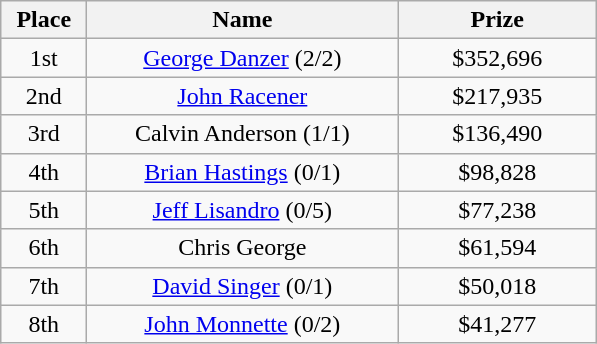<table class="wikitable">
<tr>
<th width="50">Place</th>
<th width="200">Name</th>
<th width="125">Prize</th>
</tr>
<tr>
<td align = "center">1st</td>
<td align = "center"><a href='#'>George Danzer</a> (2/2)</td>
<td align = "center">$352,696</td>
</tr>
<tr>
<td align = "center">2nd</td>
<td align = "center"><a href='#'>John Racener</a></td>
<td align = "center">$217,935</td>
</tr>
<tr>
<td align = "center">3rd</td>
<td align = "center">Calvin Anderson (1/1)</td>
<td align = "center">$136,490</td>
</tr>
<tr>
<td align = "center">4th</td>
<td align = "center"><a href='#'>Brian Hastings</a> (0/1)</td>
<td align = "center">$98,828</td>
</tr>
<tr>
<td align = "center">5th</td>
<td align = "center"><a href='#'>Jeff Lisandro</a> (0/5)</td>
<td align = "center">$77,238</td>
</tr>
<tr>
<td align = "center">6th</td>
<td align = "center">Chris George</td>
<td align = "center">$61,594</td>
</tr>
<tr>
<td align = "center">7th</td>
<td align = "center"><a href='#'>David Singer</a> (0/1)</td>
<td align = "center">$50,018</td>
</tr>
<tr>
<td align = "center">8th</td>
<td align = "center"><a href='#'>John Monnette</a> (0/2)</td>
<td align = "center">$41,277</td>
</tr>
</table>
